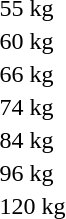<table>
<tr>
<td rowspan=2>55 kg<br></td>
<td rowspan=2></td>
<td rowspan=2></td>
<td></td>
</tr>
<tr>
<td></td>
</tr>
<tr>
<td rowspan=2>60 kg<br></td>
<td rowspan=2></td>
<td rowspan=2></td>
<td></td>
</tr>
<tr>
<td></td>
</tr>
<tr>
<td rowspan=2>66 kg<br></td>
<td rowspan=2></td>
<td rowspan=2></td>
<td></td>
</tr>
<tr>
<td></td>
</tr>
<tr>
<td rowspan=2>74 kg<br></td>
<td rowspan=2></td>
<td rowspan=2></td>
<td></td>
</tr>
<tr>
<td></td>
</tr>
<tr>
<td rowspan=2>84 kg<br></td>
<td rowspan=2></td>
<td rowspan=2></td>
<td></td>
</tr>
<tr>
<td></td>
</tr>
<tr>
<td rowspan=2>96 kg<br></td>
<td rowspan=2></td>
<td rowspan=2></td>
<td></td>
</tr>
<tr>
<td></td>
</tr>
<tr>
<td rowspan=2>120 kg<br></td>
<td rowspan=2></td>
<td rowspan=2></td>
<td></td>
</tr>
<tr>
<td></td>
</tr>
</table>
